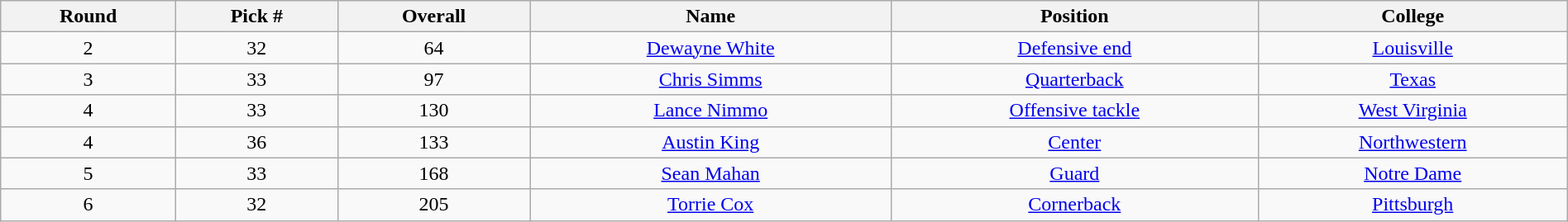<table class="wikitable sortable sortable" style="width: 100%; text-align:center">
<tr>
<th>Round</th>
<th>Pick #</th>
<th>Overall</th>
<th>Name</th>
<th>Position</th>
<th>College</th>
</tr>
<tr>
<td>2</td>
<td>32</td>
<td>64</td>
<td><a href='#'>Dewayne White</a></td>
<td><a href='#'>Defensive end</a></td>
<td><a href='#'>Louisville</a></td>
</tr>
<tr>
<td>3</td>
<td>33</td>
<td>97</td>
<td><a href='#'>Chris Simms</a></td>
<td><a href='#'>Quarterback</a></td>
<td><a href='#'>Texas</a></td>
</tr>
<tr>
<td>4</td>
<td>33</td>
<td>130</td>
<td><a href='#'>Lance Nimmo</a></td>
<td><a href='#'>Offensive tackle</a></td>
<td><a href='#'>West Virginia</a></td>
</tr>
<tr>
<td>4</td>
<td>36</td>
<td>133</td>
<td><a href='#'>Austin King</a></td>
<td><a href='#'>Center</a></td>
<td><a href='#'>Northwestern</a></td>
</tr>
<tr>
<td>5</td>
<td>33</td>
<td>168</td>
<td><a href='#'>Sean Mahan</a></td>
<td><a href='#'>Guard</a></td>
<td><a href='#'>Notre Dame</a></td>
</tr>
<tr>
<td>6</td>
<td>32</td>
<td>205</td>
<td><a href='#'>Torrie Cox</a></td>
<td><a href='#'>Cornerback</a></td>
<td><a href='#'>Pittsburgh</a></td>
</tr>
</table>
